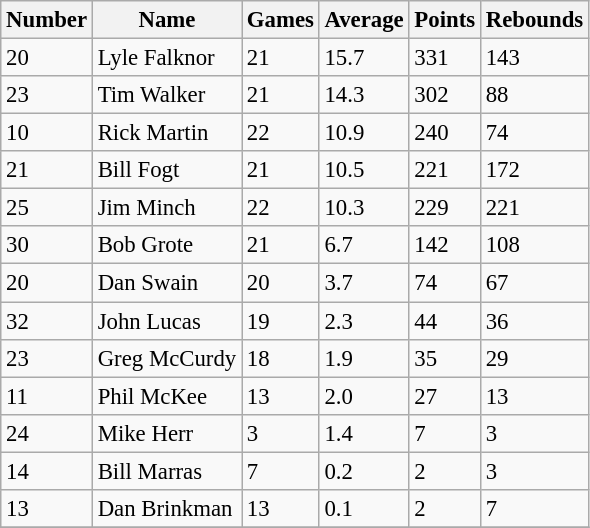<table class="wikitable" style="font-size: 95%;">
<tr>
<th>Number</th>
<th>Name</th>
<th>Games</th>
<th>Average</th>
<th>Points</th>
<th>Rebounds</th>
</tr>
<tr>
<td>20</td>
<td>Lyle Falknor</td>
<td>21</td>
<td>15.7</td>
<td>331</td>
<td>143</td>
</tr>
<tr>
<td>23</td>
<td>Tim Walker</td>
<td>21</td>
<td>14.3</td>
<td>302</td>
<td>88</td>
</tr>
<tr>
<td>10</td>
<td>Rick Martin</td>
<td>22</td>
<td>10.9</td>
<td>240</td>
<td>74</td>
</tr>
<tr>
<td>21</td>
<td>Bill Fogt</td>
<td>21</td>
<td>10.5</td>
<td>221</td>
<td>172</td>
</tr>
<tr>
<td>25</td>
<td>Jim Minch</td>
<td>22</td>
<td>10.3</td>
<td>229</td>
<td>221</td>
</tr>
<tr>
<td>30</td>
<td>Bob Grote</td>
<td>21</td>
<td>6.7</td>
<td>142</td>
<td>108</td>
</tr>
<tr>
<td>20</td>
<td>Dan Swain</td>
<td>20</td>
<td>3.7</td>
<td>74</td>
<td>67</td>
</tr>
<tr>
<td>32</td>
<td>John Lucas</td>
<td>19</td>
<td>2.3</td>
<td>44</td>
<td>36</td>
</tr>
<tr>
<td>23</td>
<td>Greg McCurdy</td>
<td>18</td>
<td>1.9</td>
<td>35</td>
<td>29</td>
</tr>
<tr>
<td>11</td>
<td>Phil McKee</td>
<td>13</td>
<td>2.0</td>
<td>27</td>
<td>13</td>
</tr>
<tr>
<td>24</td>
<td>Mike Herr</td>
<td>3</td>
<td>1.4</td>
<td>7</td>
<td>3</td>
</tr>
<tr>
<td>14</td>
<td>Bill Marras</td>
<td>7</td>
<td>0.2</td>
<td>2</td>
<td>3</td>
</tr>
<tr>
<td>13</td>
<td>Dan Brinkman</td>
<td>13</td>
<td>0.1</td>
<td>2</td>
<td>7</td>
</tr>
<tr>
</tr>
</table>
